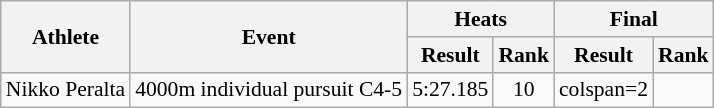<table class=wikitable style="font-size:90%">
<tr>
<th rowspan=2>Athlete</th>
<th rowspan=2>Event</th>
<th colspan=2>Heats</th>
<th colspan=2>Final</th>
</tr>
<tr>
<th>Result</th>
<th>Rank</th>
<th>Result</th>
<th>Rank</th>
</tr>
<tr align=center>
<td align=left>Nikko Peralta</td>
<td align=left>4000m individual pursuit C4-5</td>
<td>5:27.185</td>
<td>10</td>
<td>colspan=2 </td>
</tr>
</table>
